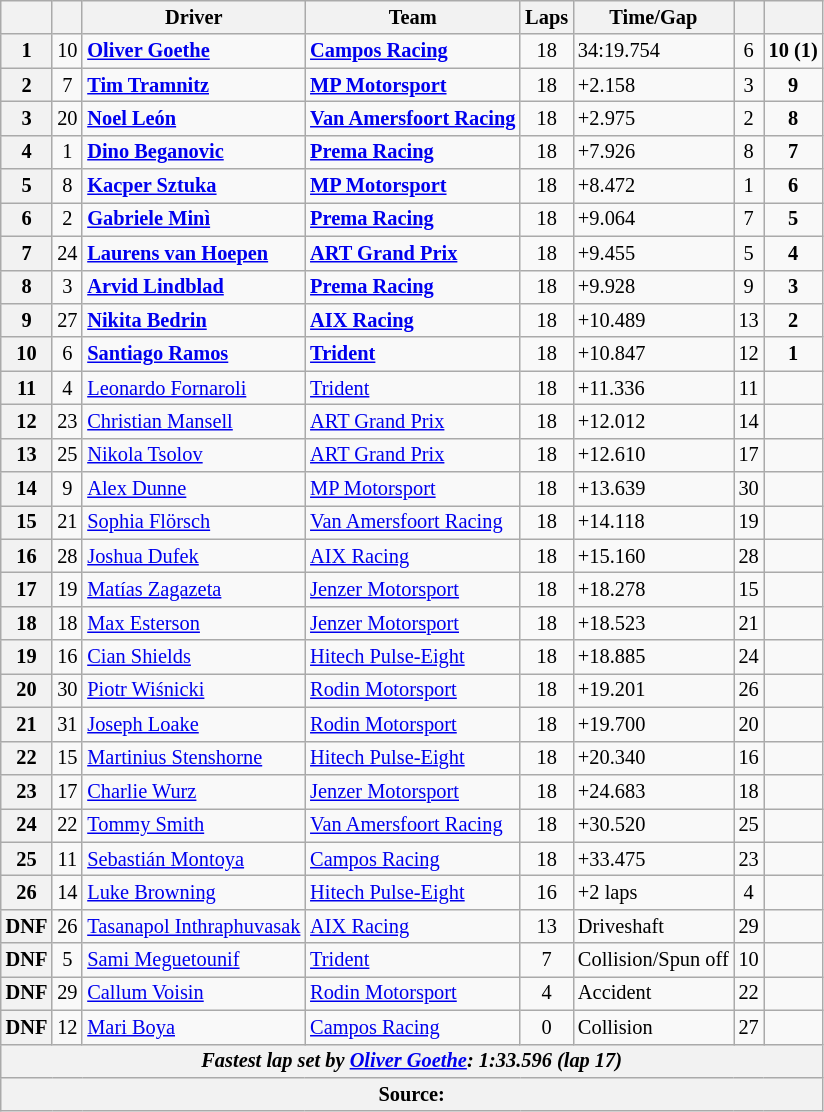<table class="wikitable" style="font-size:85%">
<tr>
<th></th>
<th></th>
<th>Driver</th>
<th>Team</th>
<th>Laps</th>
<th>Time/Gap</th>
<th></th>
<th></th>
</tr>
<tr>
<th>1</th>
<td align="center">10</td>
<td> <strong><a href='#'>Oliver Goethe</a></strong></td>
<td><strong><a href='#'>Campos Racing</a></strong></td>
<td align="center">18</td>
<td>34:19.754</td>
<td align="center">6</td>
<td align="center"><strong>10 (1)</strong></td>
</tr>
<tr>
<th>2</th>
<td align="center">7</td>
<td> <strong><a href='#'>Tim Tramnitz</a></strong></td>
<td><strong><a href='#'>MP Motorsport</a></strong></td>
<td align="center">18</td>
<td>+2.158</td>
<td align="center">3</td>
<td align="center"><strong>9</strong></td>
</tr>
<tr>
<th>3</th>
<td align="center">20</td>
<td> <strong><a href='#'>Noel León</a></strong></td>
<td><strong><a href='#'>Van Amersfoort Racing</a></strong></td>
<td align="center">18</td>
<td>+2.975</td>
<td align="center">2</td>
<td align="center"><strong>8</strong></td>
</tr>
<tr>
<th>4</th>
<td align="center">1</td>
<td> <strong><a href='#'>Dino Beganovic</a></strong></td>
<td><strong><a href='#'>Prema Racing</a></strong></td>
<td align="center">18</td>
<td>+7.926</td>
<td align="center">8</td>
<td align="center"><strong>7</strong></td>
</tr>
<tr>
<th>5</th>
<td align="center">8</td>
<td> <strong><a href='#'>Kacper Sztuka</a></strong></td>
<td><strong><a href='#'>MP Motorsport</a></strong></td>
<td align="center">18</td>
<td>+8.472</td>
<td align="center">1</td>
<td align="center"><strong>6</strong></td>
</tr>
<tr>
<th>6</th>
<td align="center">2</td>
<td> <strong><a href='#'>Gabriele Minì</a></strong></td>
<td><strong><a href='#'>Prema Racing</a></strong></td>
<td align="center">18</td>
<td>+9.064</td>
<td align="center">7</td>
<td align="center"><strong>5</strong></td>
</tr>
<tr>
<th>7</th>
<td align="center">24</td>
<td> <strong><a href='#'>Laurens van Hoepen</a></strong></td>
<td><strong><a href='#'>ART Grand Prix</a></strong></td>
<td align="center">18</td>
<td>+9.455</td>
<td align="center">5</td>
<td align="center"><strong>4</strong></td>
</tr>
<tr>
<th>8</th>
<td align="center">3</td>
<td> <strong><a href='#'>Arvid Lindblad</a></strong></td>
<td><strong><a href='#'>Prema Racing</a></strong></td>
<td align="center">18</td>
<td>+9.928</td>
<td align="center">9</td>
<td align="center"><strong>3</strong></td>
</tr>
<tr>
<th>9</th>
<td align="center">27</td>
<td> <strong><a href='#'>Nikita Bedrin</a></strong></td>
<td><strong><a href='#'>AIX Racing</a></strong></td>
<td align="center">18</td>
<td>+10.489</td>
<td align="center">13</td>
<td align="center"><strong>2</strong></td>
</tr>
<tr>
<th>10</th>
<td align="center">6</td>
<td> <strong><a href='#'>Santiago Ramos</a></strong></td>
<td><strong><a href='#'>Trident</a></strong></td>
<td align="center">18</td>
<td>+10.847</td>
<td align="center">12</td>
<td align="center"><strong>1</strong></td>
</tr>
<tr>
<th>11</th>
<td align="center">4</td>
<td> <a href='#'>Leonardo Fornaroli</a></td>
<td><a href='#'>Trident</a></td>
<td align="center">18</td>
<td>+11.336</td>
<td align="center">11</td>
<td align="center"></td>
</tr>
<tr>
<th>12</th>
<td align="center">23</td>
<td> <a href='#'>Christian Mansell</a></td>
<td><a href='#'>ART Grand Prix</a></td>
<td align="center">18</td>
<td>+12.012</td>
<td align="center">14</td>
<td align="center"></td>
</tr>
<tr>
<th>13</th>
<td align="center">25</td>
<td> <a href='#'>Nikola Tsolov</a></td>
<td><a href='#'>ART Grand Prix</a></td>
<td align="center">18</td>
<td>+12.610</td>
<td align="center">17</td>
<td align="center"></td>
</tr>
<tr>
<th>14</th>
<td align="center">9</td>
<td> <a href='#'>Alex Dunne</a></td>
<td><a href='#'>MP Motorsport</a></td>
<td align="center">18</td>
<td>+13.639</td>
<td align="center">30</td>
<td align="center"></td>
</tr>
<tr>
<th>15</th>
<td align="center">21</td>
<td> <a href='#'>Sophia Flörsch</a></td>
<td><a href='#'>Van Amersfoort Racing</a></td>
<td align="center">18</td>
<td>+14.118</td>
<td align="center">19</td>
<td align="center"></td>
</tr>
<tr>
<th>16</th>
<td align="center">28</td>
<td> <a href='#'>Joshua Dufek</a></td>
<td><a href='#'>AIX Racing</a></td>
<td align="center">18</td>
<td>+15.160</td>
<td align="center">28</td>
<td align="center"></td>
</tr>
<tr>
<th>17</th>
<td align="center">19</td>
<td> <a href='#'>Matías Zagazeta</a></td>
<td><a href='#'>Jenzer Motorsport</a></td>
<td align="center">18</td>
<td>+18.278</td>
<td align="center">15</td>
<td align="center"></td>
</tr>
<tr>
<th>18</th>
<td align="center">18</td>
<td> <a href='#'>Max Esterson</a></td>
<td><a href='#'>Jenzer Motorsport</a></td>
<td align="center">18</td>
<td>+18.523</td>
<td align="center">21</td>
<td align="center"></td>
</tr>
<tr>
<th>19</th>
<td align="center">16</td>
<td> <a href='#'>Cian Shields</a></td>
<td><a href='#'>Hitech Pulse-Eight</a></td>
<td align="center">18</td>
<td>+18.885</td>
<td align="center">24</td>
<td align="center"></td>
</tr>
<tr>
<th>20</th>
<td align="center">30</td>
<td> <a href='#'>Piotr Wiśnicki</a></td>
<td><a href='#'>Rodin Motorsport</a></td>
<td align="center">18</td>
<td>+19.201</td>
<td align="center">26</td>
<td align="center"></td>
</tr>
<tr>
<th>21</th>
<td align="center">31</td>
<td> <a href='#'>Joseph Loake</a></td>
<td><a href='#'>Rodin Motorsport</a></td>
<td align="center">18</td>
<td>+19.700</td>
<td align="center">20</td>
<td align="center"></td>
</tr>
<tr>
<th>22</th>
<td align="center">15</td>
<td> <a href='#'>Martinius Stenshorne</a></td>
<td><a href='#'>Hitech Pulse-Eight</a></td>
<td align="center">18</td>
<td>+20.340</td>
<td align="center">16</td>
<td align="center"></td>
</tr>
<tr>
<th>23</th>
<td align="center">17</td>
<td> <a href='#'>Charlie Wurz</a></td>
<td><a href='#'>Jenzer Motorsport</a></td>
<td align="center">18</td>
<td>+24.683</td>
<td align="center">18</td>
<td align="center"></td>
</tr>
<tr>
<th>24</th>
<td align="center">22</td>
<td> <a href='#'>Tommy Smith</a></td>
<td><a href='#'>Van Amersfoort Racing</a></td>
<td align="center">18</td>
<td>+30.520</td>
<td align="center">25</td>
<td align="center"></td>
</tr>
<tr>
<th>25</th>
<td align="center">11</td>
<td> <a href='#'>Sebastián Montoya</a></td>
<td><a href='#'>Campos Racing</a></td>
<td align="center">18</td>
<td>+33.475</td>
<td align="center">23</td>
<td align="center"></td>
</tr>
<tr>
<th>26</th>
<td align="center">14</td>
<td> <a href='#'>Luke Browning</a></td>
<td><a href='#'>Hitech Pulse-Eight</a></td>
<td align="center">16</td>
<td>+2 laps</td>
<td align="center">4</td>
<td align="center"></td>
</tr>
<tr>
<th>DNF</th>
<td align="center">26</td>
<td> <a href='#'>Tasanapol Inthraphuvasak</a></td>
<td><a href='#'>AIX Racing</a></td>
<td align="center">13</td>
<td>Driveshaft</td>
<td align="center">29</td>
<td align="center"></td>
</tr>
<tr>
<th>DNF</th>
<td align="center">5</td>
<td> <a href='#'>Sami Meguetounif</a></td>
<td><a href='#'>Trident</a></td>
<td align="center">7</td>
<td>Collision/Spun off</td>
<td align="center">10</td>
<td align="center"></td>
</tr>
<tr>
<th>DNF</th>
<td align="center">29</td>
<td> <a href='#'>Callum Voisin</a></td>
<td><a href='#'>Rodin Motorsport</a></td>
<td align="center">4</td>
<td>Accident</td>
<td align="center">22</td>
<td align="center"></td>
</tr>
<tr>
<th>DNF</th>
<td align="center">12</td>
<td> <a href='#'>Mari Boya</a></td>
<td><a href='#'>Campos Racing</a></td>
<td align="center">0</td>
<td>Collision</td>
<td align="center">27</td>
<td align="center"></td>
</tr>
<tr>
<th colspan="8"><em>Fastest lap set by  <a href='#'>Oliver Goethe</a>: 1:33.596 (lap 17)</em></th>
</tr>
<tr>
<th colspan="8">Source:</th>
</tr>
</table>
